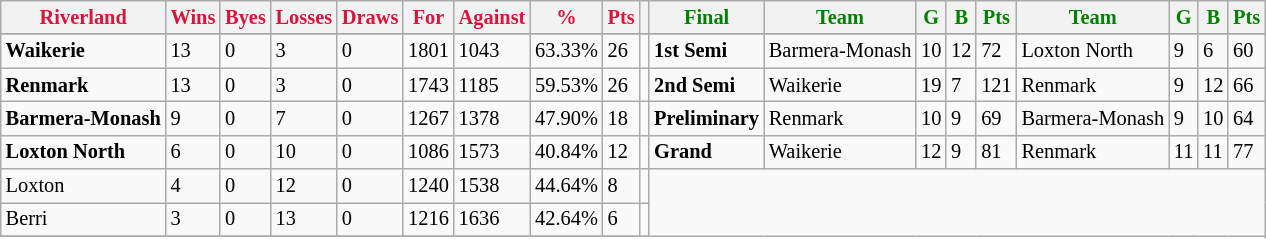<table style="font-size: 85%; text-align: left;" class="wikitable">
<tr>
<th style="color:crimson">Riverland</th>
<th style="color:crimson">Wins</th>
<th style="color:crimson">Byes</th>
<th style="color:crimson">Losses</th>
<th style="color:crimson">Draws</th>
<th style="color:crimson">For</th>
<th style="color:crimson">Against</th>
<th style="color:crimson">%</th>
<th style="color:crimson">Pts</th>
<th></th>
<th style="color:green">Final</th>
<th style="color:green">Team</th>
<th style="color:green">G</th>
<th style="color:green">B</th>
<th style="color:green">Pts</th>
<th style="color:green">Team</th>
<th style="color:green">G</th>
<th style="color:green">B</th>
<th style="color:green">Pts</th>
</tr>
<tr>
</tr>
<tr>
</tr>
<tr>
<td><strong>Waikerie</strong></td>
<td>13</td>
<td>0</td>
<td>3</td>
<td>0</td>
<td>1801</td>
<td>1043</td>
<td>63.33%</td>
<td>26</td>
<td></td>
<td><strong>1st Semi</strong></td>
<td>Barmera-Monash</td>
<td>10</td>
<td>12</td>
<td>72</td>
<td>Loxton North</td>
<td>9</td>
<td>6</td>
<td>60</td>
</tr>
<tr>
<td><strong>Renmark</strong></td>
<td>13</td>
<td>0</td>
<td>3</td>
<td>0</td>
<td>1743</td>
<td>1185</td>
<td>59.53%</td>
<td>26</td>
<td></td>
<td><strong>2nd Semi</strong></td>
<td>Waikerie</td>
<td>19</td>
<td>7</td>
<td>121</td>
<td>Renmark</td>
<td>9</td>
<td>12</td>
<td>66</td>
</tr>
<tr>
<td><strong>Barmera-Monash</strong></td>
<td>9</td>
<td>0</td>
<td>7</td>
<td>0</td>
<td>1267</td>
<td>1378</td>
<td>47.90%</td>
<td>18</td>
<td></td>
<td><strong>Preliminary</strong></td>
<td>Renmark</td>
<td>10</td>
<td>9</td>
<td>69</td>
<td>Barmera-Monash</td>
<td>9</td>
<td>10</td>
<td>64</td>
</tr>
<tr>
<td><strong>Loxton North</strong></td>
<td>6</td>
<td>0</td>
<td>10</td>
<td>0</td>
<td>1086</td>
<td>1573</td>
<td>40.84%</td>
<td>12</td>
<td></td>
<td><strong>Grand</strong></td>
<td>Waikerie</td>
<td>12</td>
<td>9</td>
<td>81</td>
<td>Renmark</td>
<td>11</td>
<td>11</td>
<td>77</td>
</tr>
<tr>
<td>Loxton</td>
<td>4</td>
<td>0</td>
<td>12</td>
<td>0</td>
<td>1240</td>
<td>1538</td>
<td>44.64%</td>
<td>8</td>
<td></td>
</tr>
<tr>
<td>Berri</td>
<td>3</td>
<td>0</td>
<td>13</td>
<td>0</td>
<td>1216</td>
<td>1636</td>
<td>42.64%</td>
<td>6</td>
<td></td>
</tr>
<tr>
</tr>
</table>
